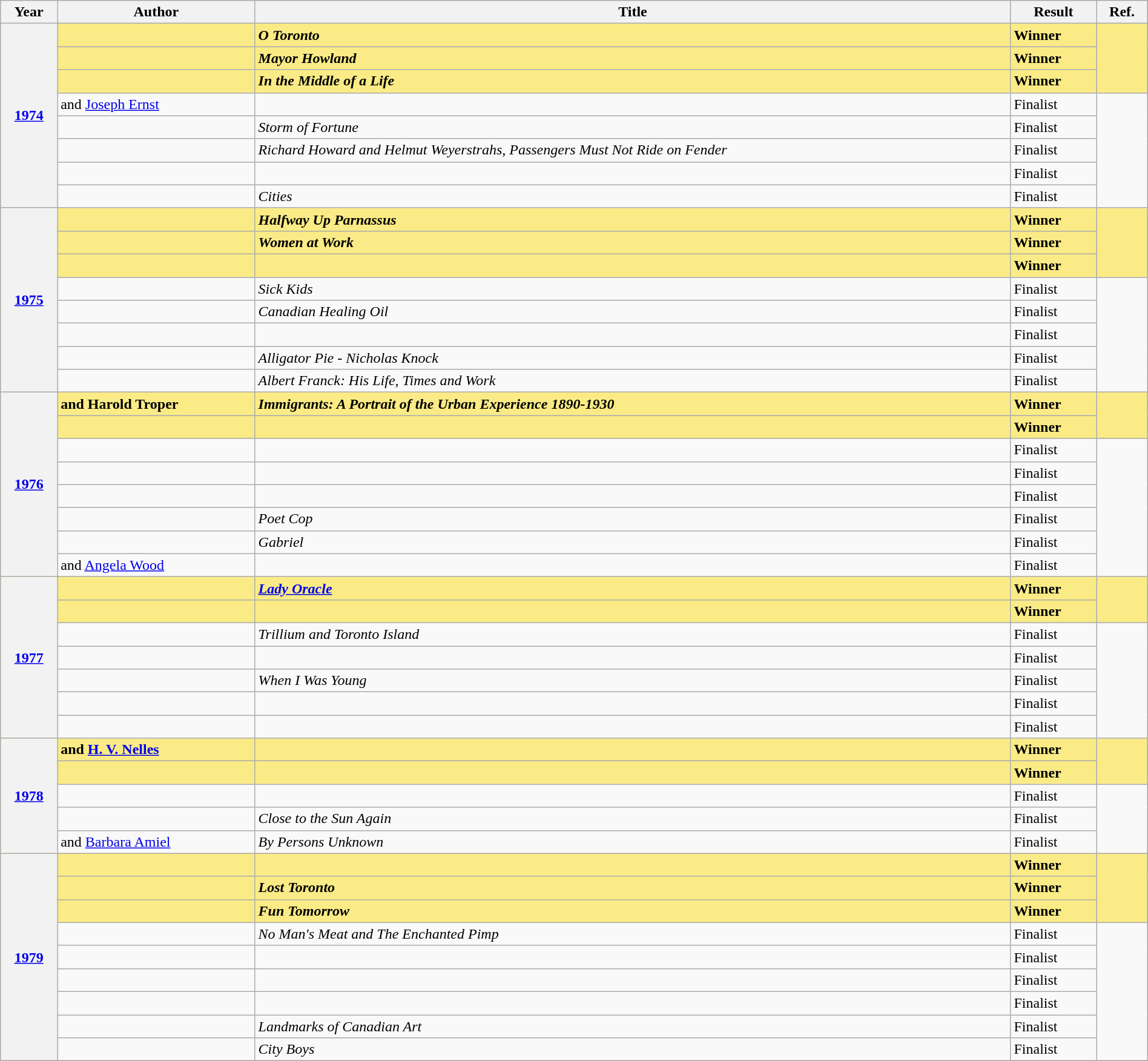<table class="wikitable sortable mw-collapsible" width=100%>
<tr>
<th>Year</th>
<th>Author</th>
<th>Title</th>
<th>Result</th>
<th>Ref.</th>
</tr>
<tr style="background:#FAEB86">
<th rowspan="8"><a href='#'>1974</a></th>
<td><strong></strong></td>
<td><strong><em>O Toronto</em></strong></td>
<td><strong>Winner</strong></td>
<td rowspan=3></td>
</tr>
<tr style="background:#FAEB86">
<td><strong></strong></td>
<td><strong><em>Mayor Howland</em></strong></td>
<td><strong>Winner</strong></td>
</tr>
<tr style="background:#FAEB86">
<td><strong></strong></td>
<td><strong><em>In the Middle of a Life</em></strong></td>
<td><strong>Winner</strong></td>
</tr>
<tr>
<td> and <a href='#'>Joseph Ernst</a></td>
<td><em></em></td>
<td>Finalist</td>
<td rowspan=5></td>
</tr>
<tr>
<td></td>
<td><em>Storm of Fortune</em></td>
<td>Finalist</td>
</tr>
<tr>
<td></td>
<td><em>Richard Howard and Helmut Weyerstrahs, Passengers Must Not Ride on Fender</em></td>
<td>Finalist</td>
</tr>
<tr>
<td></td>
<td><em></em></td>
<td>Finalist</td>
</tr>
<tr>
<td></td>
<td><em>Cities</em></td>
<td>Finalist</td>
</tr>
<tr style="background:#FAEB86">
<th rowspan="8"><a href='#'>1975</a></th>
<td><strong></strong></td>
<td><strong><em>Halfway Up Parnassus</em></strong></td>
<td><strong>Winner</strong></td>
<td rowspan=3></td>
</tr>
<tr style="background:#FAEB86">
<td><strong></strong></td>
<td><strong><em>Women at Work</em></strong></td>
<td><strong>Winner</strong></td>
</tr>
<tr style="background:#FAEB86">
<td><strong></strong></td>
<td><strong><em></em></strong></td>
<td><strong>Winner</strong></td>
</tr>
<tr>
<td></td>
<td><em>Sick Kids</em></td>
<td>Finalist</td>
<td rowspan=5></td>
</tr>
<tr>
<td></td>
<td><em>Canadian Healing Oil</em></td>
<td>Finalist</td>
</tr>
<tr>
<td></td>
<td><em></em></td>
<td>Finalist</td>
</tr>
<tr>
<td></td>
<td><em>Alligator Pie - Nicholas Knock</em></td>
<td>Finalist</td>
</tr>
<tr>
<td></td>
<td><em>Albert Franck: His Life, Times and Work</em></td>
<td>Finalist</td>
</tr>
<tr style="background:#FAEB86">
<th rowspan="8"><a href='#'>1976</a></th>
<td><strong> and Harold Troper</strong></td>
<td><strong><em>Immigrants: A Portrait of the Urban Experience 1890-1930</em></strong></td>
<td><strong>Winner</strong></td>
<td rowspan=2></td>
</tr>
<tr style="background:#FAEB86">
<td><strong></strong></td>
<td><strong><em></em></strong></td>
<td><strong>Winner</strong></td>
</tr>
<tr>
<td></td>
<td><em></em></td>
<td>Finalist</td>
<td rowspan=6></td>
</tr>
<tr>
<td></td>
<td><em></em></td>
<td>Finalist</td>
</tr>
<tr>
<td></td>
<td><em></em></td>
<td>Finalist</td>
</tr>
<tr>
<td></td>
<td><em>Poet Cop</em></td>
<td>Finalist</td>
</tr>
<tr>
<td></td>
<td><em>Gabriel</em></td>
<td>Finalist</td>
</tr>
<tr>
<td> and <a href='#'>Angela Wood</a></td>
<td><em></em></td>
<td>Finalist</td>
</tr>
<tr style="background:#FAEB86">
<th rowspan="7"><a href='#'>1977</a></th>
<td><strong></strong></td>
<td><strong><em><a href='#'>Lady Oracle</a></em></strong></td>
<td><strong>Winner</strong></td>
<td rowspan=2></td>
</tr>
<tr style="background:#FAEB86">
<td><strong></strong></td>
<td><strong><em></em></strong></td>
<td><strong>Winner</strong></td>
</tr>
<tr>
<td></td>
<td><em>Trillium and Toronto Island</em></td>
<td>Finalist</td>
<td rowspan=5></td>
</tr>
<tr>
<td></td>
<td><em></em></td>
<td>Finalist</td>
</tr>
<tr>
<td></td>
<td><em>When I Was Young</em></td>
<td>Finalist</td>
</tr>
<tr>
<td></td>
<td><em></em></td>
<td>Finalist</td>
</tr>
<tr>
<td></td>
<td><em></em></td>
<td>Finalist</td>
</tr>
<tr style="background:#FAEB86">
<th rowspan="5"><a href='#'>1978</a></th>
<td><strong> and <a href='#'>H. V. Nelles</a></strong></td>
<td><strong><em></em></strong></td>
<td><strong>Winner</strong></td>
<td rowspan=2></td>
</tr>
<tr style="background:#FAEB86">
<td><strong></strong></td>
<td><strong><em></em></strong></td>
<td><strong>Winner</strong></td>
</tr>
<tr>
<td></td>
<td><em></em></td>
<td>Finalist</td>
<td rowspan=3></td>
</tr>
<tr>
<td></td>
<td><em>Close to the Sun Again</em></td>
<td>Finalist</td>
</tr>
<tr>
<td> and <a href='#'>Barbara Amiel</a></td>
<td><em>By Persons Unknown</em></td>
<td>Finalist</td>
</tr>
<tr style="background:#FAEB86">
<th rowspan="9"><a href='#'>1979</a></th>
<td><strong></strong></td>
<td><strong><em></em></strong></td>
<td><strong>Winner</strong></td>
<td rowspan=3></td>
</tr>
<tr style="background:#FAEB86">
<td><strong></strong></td>
<td><strong><em>Lost Toronto</em></strong></td>
<td><strong>Winner</strong></td>
</tr>
<tr style="background:#FAEB86">
<td><strong></strong></td>
<td><strong><em>Fun Tomorrow</em></strong></td>
<td><strong>Winner</strong></td>
</tr>
<tr>
<td></td>
<td><em>No Man's Meat and The Enchanted Pimp</em></td>
<td>Finalist</td>
<td rowspan=6></td>
</tr>
<tr>
<td></td>
<td><em></em></td>
<td>Finalist</td>
</tr>
<tr>
<td></td>
<td><em></em></td>
<td>Finalist</td>
</tr>
<tr>
<td></td>
<td><em></em></td>
<td>Finalist</td>
</tr>
<tr>
<td></td>
<td><em>Landmarks of Canadian Art</em></td>
<td>Finalist</td>
</tr>
<tr>
<td></td>
<td><em>City Boys</em></td>
<td>Finalist</td>
</tr>
</table>
